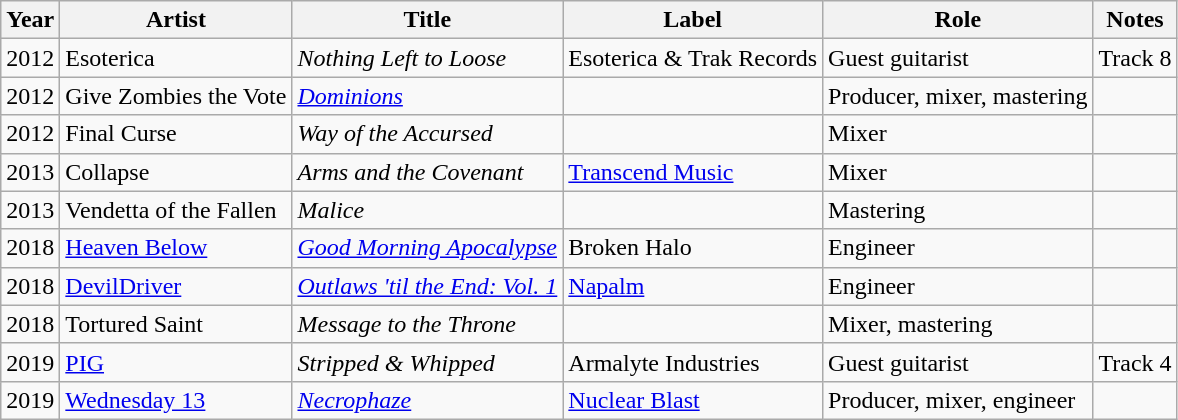<table class="wikitable sortable">
<tr>
<th>Year</th>
<th>Artist</th>
<th>Title</th>
<th>Label</th>
<th>Role</th>
<th>Notes</th>
</tr>
<tr>
<td>2012</td>
<td>Esoterica</td>
<td><em>Nothing Left to Loose</em></td>
<td>Esoterica & Trak Records</td>
<td>Guest guitarist</td>
<td>Track 8</td>
</tr>
<tr>
<td>2012</td>
<td>Give Zombies the Vote</td>
<td><em><a href='#'>Dominions</a></em></td>
<td></td>
<td>Producer, mixer, mastering</td>
<td></td>
</tr>
<tr>
<td>2012</td>
<td>Final Curse</td>
<td><em>Way of the Accursed</em></td>
<td></td>
<td>Mixer</td>
<td></td>
</tr>
<tr>
<td>2013</td>
<td>Collapse</td>
<td><em>Arms and the Covenant</em></td>
<td><a href='#'>Transcend Music</a></td>
<td>Mixer</td>
<td></td>
</tr>
<tr>
<td>2013</td>
<td>Vendetta of the Fallen</td>
<td><em>Malice</em></td>
<td></td>
<td>Mastering</td>
<td></td>
</tr>
<tr>
<td>2018</td>
<td><a href='#'>Heaven Below</a></td>
<td><em><a href='#'>Good Morning Apocalypse</a></em></td>
<td>Broken Halo</td>
<td>Engineer</td>
<td></td>
</tr>
<tr>
<td>2018</td>
<td><a href='#'>DevilDriver</a></td>
<td><em><a href='#'>Outlaws 'til the End: Vol. 1</a></em></td>
<td><a href='#'>Napalm</a></td>
<td>Engineer</td>
<td></td>
</tr>
<tr>
<td>2018</td>
<td>Tortured Saint</td>
<td><em>Message to the Throne</em></td>
<td></td>
<td>Mixer, mastering</td>
<td></td>
</tr>
<tr>
<td>2019</td>
<td><a href='#'>PIG</a></td>
<td><em>Stripped & Whipped</em></td>
<td>Armalyte Industries</td>
<td>Guest guitarist</td>
<td>Track 4</td>
</tr>
<tr>
<td>2019</td>
<td><a href='#'>Wednesday 13</a></td>
<td><em><a href='#'>Necrophaze</a></em></td>
<td><a href='#'>Nuclear Blast</a></td>
<td>Producer, mixer, engineer</td>
<td></td>
</tr>
</table>
